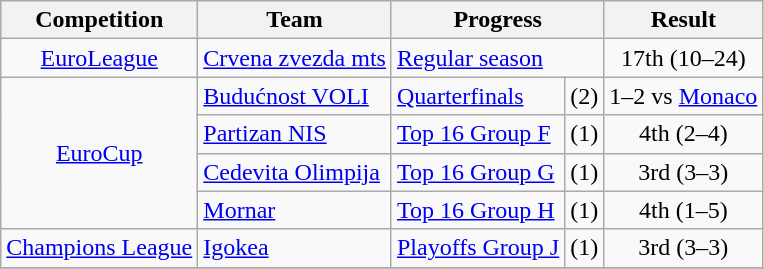<table class="wikitable">
<tr>
<th>Competition</th>
<th>Team</th>
<th colspan=2>Progress</th>
<th>Result</th>
</tr>
<tr>
<td align="center"><a href='#'>EuroLeague</a></td>
<td> <a href='#'>Crvena zvezda mts</a></td>
<td colspan=2><a href='#'>Regular season</a></td>
<td align="center">17th (10–24)</td>
</tr>
<tr>
<td rowspan="4" align="center"><a href='#'>EuroCup</a></td>
<td> <a href='#'>Budućnost VOLI</a></td>
<td><a href='#'>Quarterfinals</a></td>
<td> (2)</td>
<td align="center">1–2 vs  <a href='#'>Monaco</a></td>
</tr>
<tr>
<td> <a href='#'>Partizan NIS</a></td>
<td><a href='#'>Top 16 Group F</a></td>
<td> (1)</td>
<td align="center">4th (2–4)</td>
</tr>
<tr>
<td> <a href='#'>Cedevita Olimpija</a></td>
<td><a href='#'>Top 16 Group G</a></td>
<td> (1)</td>
<td align="center">3rd (3–3)</td>
</tr>
<tr>
<td> <a href='#'>Mornar</a></td>
<td><a href='#'>Top 16 Group H</a></td>
<td> (1)</td>
<td align="center">4th (1–5)</td>
</tr>
<tr>
<td align="center"><a href='#'>Champions League</a></td>
<td> <a href='#'>Igokea</a></td>
<td><a href='#'>Playoffs Group J</a></td>
<td> (1)</td>
<td align="center">3rd (3–3)</td>
</tr>
<tr>
</tr>
</table>
